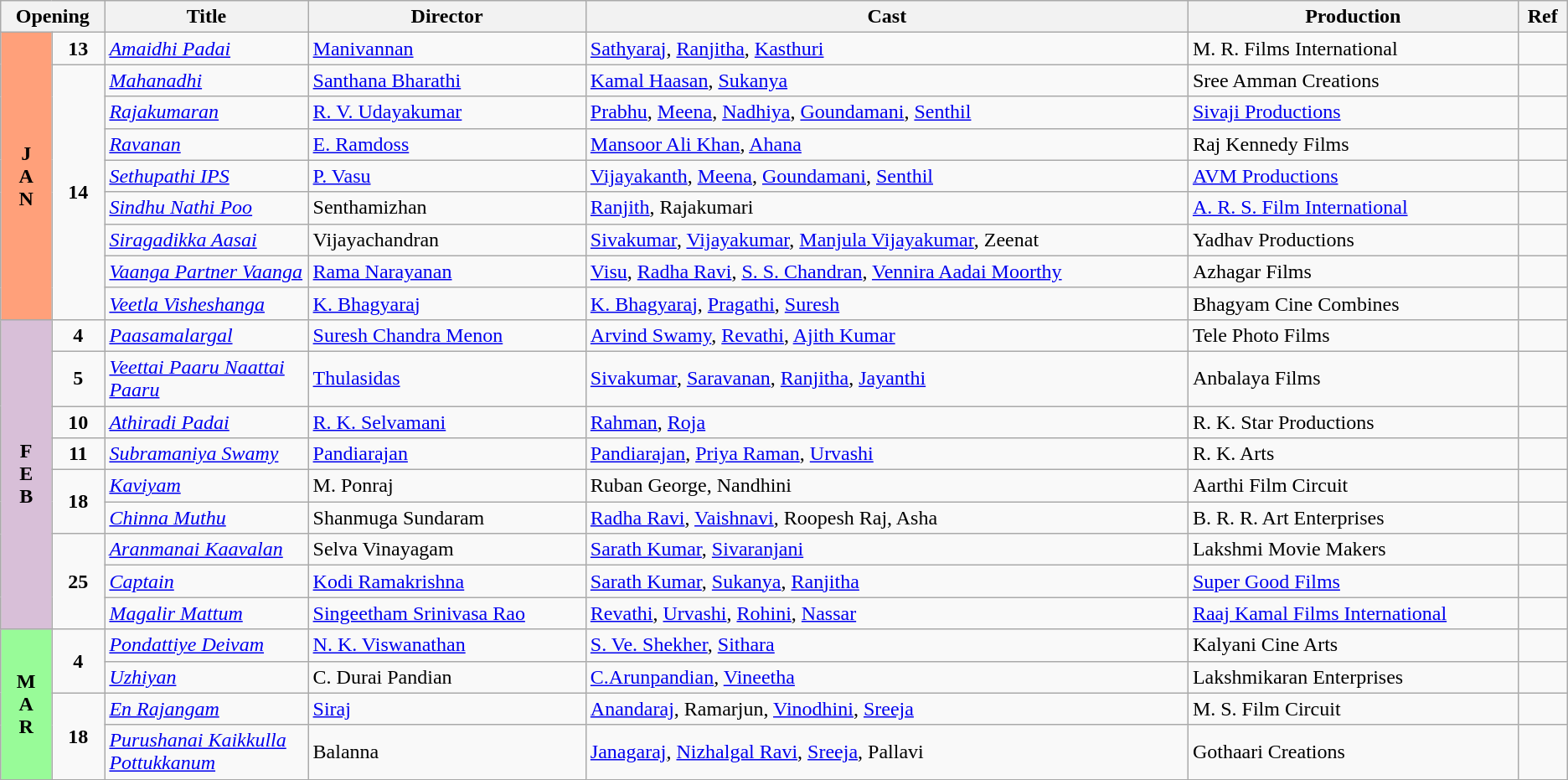<table class="wikitable">
<tr>
<th colspan="2"><strong>Opening</strong></th>
<th width="13%"><strong>Title</strong></th>
<th><strong>Director</strong></th>
<th><strong>Cast</strong></th>
<th><strong>Production</strong></th>
<th><strong>Ref</strong></th>
</tr>
<tr January!>
<td rowspan="9" valign="center" align="center" style="background:#FFA07A; textcolor:#000;"><strong>J<br>A<br>N</strong></td>
<td rowspan="1" align="center"><strong>13</strong></td>
<td><em><a href='#'>Amaidhi Padai</a></em></td>
<td><a href='#'>Manivannan</a></td>
<td><a href='#'>Sathyaraj</a>, <a href='#'>Ranjitha</a>, <a href='#'>Kasthuri</a></td>
<td>M. R. Films International</td>
<td></td>
</tr>
<tr>
<td rowspan="8" align="center"><strong>14</strong></td>
<td><em><a href='#'>Mahanadhi</a></em></td>
<td><a href='#'>Santhana Bharathi</a></td>
<td><a href='#'>Kamal Haasan</a>, <a href='#'>Sukanya</a></td>
<td>Sree Amman Creations</td>
<td></td>
</tr>
<tr>
<td><em><a href='#'>Rajakumaran</a></em></td>
<td><a href='#'>R. V. Udayakumar</a></td>
<td><a href='#'>Prabhu</a>, <a href='#'>Meena</a>, <a href='#'>Nadhiya</a>, <a href='#'>Goundamani</a>, <a href='#'>Senthil</a></td>
<td><a href='#'>Sivaji Productions</a></td>
<td></td>
</tr>
<tr>
<td><em><a href='#'>Ravanan</a></em></td>
<td><a href='#'>E. Ramdoss</a></td>
<td><a href='#'>Mansoor Ali Khan</a>, <a href='#'>Ahana</a></td>
<td>Raj Kennedy Films</td>
<td></td>
</tr>
<tr>
<td><em><a href='#'>Sethupathi IPS</a></em></td>
<td><a href='#'>P. Vasu</a></td>
<td><a href='#'>Vijayakanth</a>, <a href='#'>Meena</a>, <a href='#'>Goundamani</a>, <a href='#'>Senthil</a></td>
<td><a href='#'>AVM Productions</a></td>
<td></td>
</tr>
<tr>
<td><em><a href='#'>Sindhu Nathi Poo</a></em></td>
<td>Senthamizhan</td>
<td><a href='#'>Ranjith</a>, Rajakumari</td>
<td><a href='#'>A. R. S. Film International</a></td>
<td></td>
</tr>
<tr>
<td><em><a href='#'>Siragadikka Aasai</a></em></td>
<td>Vijayachandran</td>
<td><a href='#'>Sivakumar</a>, <a href='#'>Vijayakumar</a>, <a href='#'>Manjula Vijayakumar</a>, Zeenat</td>
<td>Yadhav Productions</td>
<td></td>
</tr>
<tr>
<td><em><a href='#'>Vaanga Partner Vaanga</a></em></td>
<td><a href='#'>Rama Narayanan</a></td>
<td><a href='#'>Visu</a>, <a href='#'>Radha Ravi</a>, <a href='#'>S. S. Chandran</a>, <a href='#'>Vennira Aadai Moorthy</a></td>
<td>Azhagar Films</td>
<td></td>
</tr>
<tr>
<td><em><a href='#'>Veetla Visheshanga</a></em></td>
<td><a href='#'>K. Bhagyaraj</a></td>
<td><a href='#'>K. Bhagyaraj</a>, <a href='#'>Pragathi</a>, <a href='#'>Suresh</a></td>
<td>Bhagyam Cine Combines</td>
<td></td>
</tr>
<tr February!>
<td rowspan="9" valign="center" align="center" style="background:#D8BFD8; textcolor:#000;"><strong>F<br>E<br>B</strong></td>
<td align="center"><strong>4</strong></td>
<td><em><a href='#'>Paasamalargal</a></em></td>
<td><a href='#'>Suresh Chandra Menon</a></td>
<td><a href='#'>Arvind Swamy</a>, <a href='#'>Revathi</a>, <a href='#'>Ajith Kumar</a></td>
<td>Tele Photo Films</td>
<td></td>
</tr>
<tr>
<td align="center"><strong>5</strong></td>
<td><em><a href='#'>Veettai Paaru Naattai Paaru</a></em></td>
<td><a href='#'>Thulasidas</a></td>
<td><a href='#'>Sivakumar</a>, <a href='#'>Saravanan</a>, <a href='#'>Ranjitha</a>, <a href='#'>Jayanthi</a></td>
<td>Anbalaya Films</td>
<td></td>
</tr>
<tr>
<td rowspan="1" align="center"><strong>10</strong></td>
<td><em><a href='#'>Athiradi Padai</a></em></td>
<td><a href='#'>R. K. Selvamani</a></td>
<td><a href='#'>Rahman</a>, <a href='#'>Roja</a></td>
<td>R. K. Star Productions</td>
<td></td>
</tr>
<tr>
<td rowspan="1" align="center"><strong>11</strong></td>
<td><em><a href='#'>Subramaniya Swamy</a></em></td>
<td><a href='#'>Pandiarajan</a></td>
<td><a href='#'>Pandiarajan</a>, <a href='#'>Priya Raman</a>, <a href='#'>Urvashi</a></td>
<td>R. K. Arts</td>
<td></td>
</tr>
<tr>
<td rowspan="2" align="center"><strong>18</strong></td>
<td><em><a href='#'>Kaviyam</a></em></td>
<td>M. Ponraj</td>
<td>Ruban George, Nandhini</td>
<td>Aarthi Film Circuit</td>
<td></td>
</tr>
<tr>
<td><em><a href='#'>Chinna Muthu</a></em></td>
<td>Shanmuga Sundaram</td>
<td><a href='#'>Radha Ravi</a>, <a href='#'>Vaishnavi</a>, Roopesh Raj, Asha</td>
<td>B. R. R. Art Enterprises</td>
<td></td>
</tr>
<tr>
<td rowspan="3" align="center"><strong>25</strong></td>
<td><em><a href='#'>Aranmanai Kaavalan</a></em></td>
<td>Selva Vinayagam</td>
<td><a href='#'>Sarath Kumar</a>, <a href='#'>Sivaranjani</a></td>
<td>Lakshmi Movie Makers</td>
<td></td>
</tr>
<tr>
<td><em><a href='#'>Captain</a></em></td>
<td><a href='#'>Kodi Ramakrishna</a></td>
<td><a href='#'>Sarath Kumar</a>, <a href='#'>Sukanya</a>, <a href='#'>Ranjitha</a></td>
<td><a href='#'>Super Good Films</a></td>
<td></td>
</tr>
<tr>
<td><em><a href='#'>Magalir Mattum</a></em></td>
<td><a href='#'>Singeetham Srinivasa Rao</a></td>
<td><a href='#'>Revathi</a>, <a href='#'>Urvashi</a>, <a href='#'>Rohini</a>, <a href='#'>Nassar</a></td>
<td><a href='#'>Raaj Kamal Films International</a></td>
<td></td>
</tr>
<tr March!>
<td rowspan="4" valign="center" align="center" style="background:#98FB98; textcolor:#000;"><strong>M<br>A<br>R</strong></td>
<td rowspan="2" align="center"><strong>4</strong></td>
<td><em><a href='#'>Pondattiye Deivam</a></em></td>
<td><a href='#'>N. K. Viswanathan</a></td>
<td><a href='#'>S. Ve. Shekher</a>, <a href='#'>Sithara</a></td>
<td>Kalyani Cine Arts</td>
<td></td>
</tr>
<tr>
<td><em><a href='#'>Uzhiyan</a></em></td>
<td>C. Durai Pandian</td>
<td><a href='#'>C.Arunpandian</a>, <a href='#'>Vineetha</a></td>
<td>Lakshmikaran Enterprises</td>
<td></td>
</tr>
<tr>
<td rowspan="2" align="center"><strong>18</strong></td>
<td><em><a href='#'>En Rajangam</a></em></td>
<td><a href='#'>Siraj</a></td>
<td><a href='#'>Anandaraj</a>, Ramarjun, <a href='#'>Vinodhini</a>, <a href='#'>Sreeja</a></td>
<td>M. S. Film Circuit</td>
<td></td>
</tr>
<tr>
<td><em><a href='#'>Purushanai Kaikkulla Pottukkanum</a></em></td>
<td>Balanna</td>
<td><a href='#'>Janagaraj</a>, <a href='#'>Nizhalgal Ravi</a>, <a href='#'>Sreeja</a>, Pallavi</td>
<td>Gothaari Creations</td>
<td></td>
</tr>
</table>
